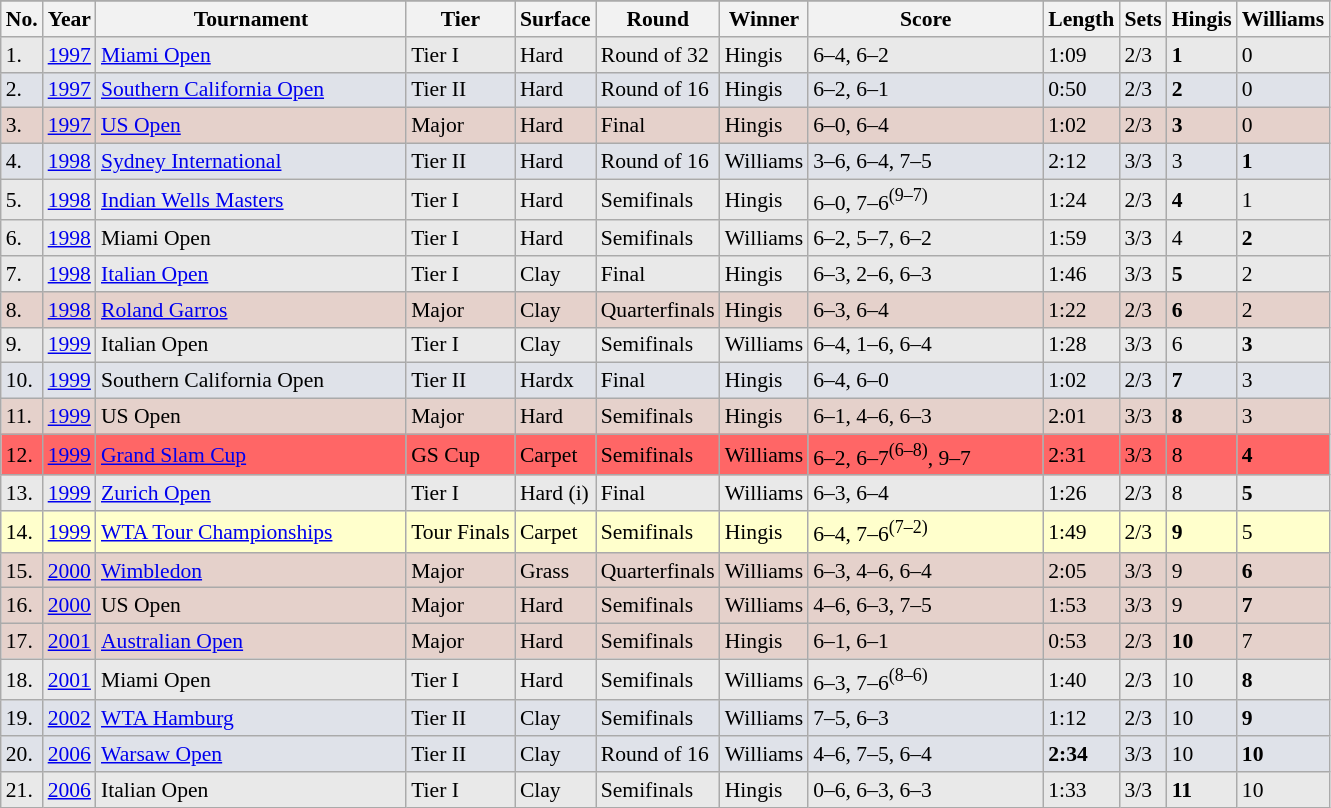<table class="sortable wikitable" style="font-size:90%;">
<tr style="background:#uiit">
</tr>
<tr>
<th>No.</th>
<th>Year</th>
<th width=200>Tournament</th>
<th>Tier</th>
<th>Surface</th>
<th>Round</th>
<th>Winner</th>
<th width=150>Score</th>
<th>Length</th>
<th>Sets</th>
<th>Hingis</th>
<th>Williams</th>
</tr>
<tr bgcolor="#e9e9e9">
<td>1.</td>
<td><a href='#'>1997</a></td>
<td> <a href='#'>Miami Open</a></td>
<td>Tier I</td>
<td>Hard</td>
<td>Round of 32</td>
<td>Hingis</td>
<td>6–4, 6–2</td>
<td>1:09</td>
<td>2/3</td>
<td><strong>1</strong></td>
<td>0</td>
</tr>
<tr bgcolor="#dfe2e9">
<td>2.</td>
<td><a href='#'>1997</a></td>
<td> <a href='#'>Southern California Open</a></td>
<td>Tier II</td>
<td>Hard</td>
<td>Round of 16</td>
<td>Hingis</td>
<td>6–2, 6–1</td>
<td>0:50</td>
<td>2/3</td>
<td><strong>2</strong></td>
<td>0</td>
</tr>
<tr bgcolor="#e5d1cb">
<td>3.</td>
<td><a href='#'>1997</a></td>
<td> <a href='#'>US Open</a></td>
<td>Major</td>
<td>Hard</td>
<td>Final</td>
<td>Hingis</td>
<td>6–0, 6–4</td>
<td>1:02</td>
<td>2/3</td>
<td><strong>3</strong></td>
<td>0</td>
</tr>
<tr bgcolor="#dfe2e9">
<td>4.</td>
<td><a href='#'>1998</a></td>
<td> <a href='#'>Sydney International</a></td>
<td>Tier II</td>
<td>Hard</td>
<td>Round of 16</td>
<td>Williams</td>
<td>3–6, 6–4, 7–5</td>
<td>2:12</td>
<td>3/3</td>
<td>3</td>
<td><strong>1</strong></td>
</tr>
<tr bgcolor="#e9e9e9">
<td>5.</td>
<td><a href='#'>1998</a></td>
<td> <a href='#'>Indian Wells Masters</a></td>
<td>Tier I</td>
<td>Hard</td>
<td>Semifinals</td>
<td>Hingis</td>
<td>6–0, 7–6<sup>(9–7)</sup></td>
<td>1:24</td>
<td>2/3</td>
<td><strong>4</strong></td>
<td>1</td>
</tr>
<tr bgcolor="#e9e9e9">
<td>6.</td>
<td><a href='#'>1998</a></td>
<td> Miami Open</td>
<td>Tier I</td>
<td>Hard</td>
<td>Semifinals</td>
<td>Williams</td>
<td>6–2, 5–7, 6–2</td>
<td>1:59</td>
<td>3/3</td>
<td>4</td>
<td><strong>2</strong></td>
</tr>
<tr bgcolor="#e9e9e9">
<td>7.</td>
<td><a href='#'>1998</a></td>
<td> <a href='#'>Italian Open</a></td>
<td>Tier I</td>
<td>Clay</td>
<td>Final</td>
<td>Hingis</td>
<td>6–3, 2–6, 6–3</td>
<td>1:46</td>
<td>3/3</td>
<td><strong>5</strong></td>
<td>2</td>
</tr>
<tr bgcolor="#e5d1cb">
<td>8.</td>
<td><a href='#'>1998</a></td>
<td> <a href='#'>Roland Garros</a></td>
<td>Major</td>
<td>Clay</td>
<td>Quarterfinals</td>
<td>Hingis</td>
<td>6–3, 6–4</td>
<td>1:22</td>
<td>2/3</td>
<td><strong>6</strong></td>
<td>2</td>
</tr>
<tr bgcolor="#e9e9e9">
<td>9.</td>
<td><a href='#'>1999</a></td>
<td> Italian Open</td>
<td>Tier I</td>
<td>Clay</td>
<td>Semifinals</td>
<td>Williams</td>
<td>6–4, 1–6, 6–4</td>
<td>1:28</td>
<td>3/3</td>
<td>6</td>
<td><strong>3</strong></td>
</tr>
<tr bgcolor="#dfe2e9">
<td>10.</td>
<td><a href='#'>1999</a></td>
<td> Southern California Open</td>
<td>Tier II</td>
<td>Hardx</td>
<td>Final</td>
<td>Hingis</td>
<td>6–4, 6–0</td>
<td>1:02</td>
<td>2/3</td>
<td><strong>7</strong></td>
<td>3</td>
</tr>
<tr bgcolor="#e5d1cb">
<td>11.</td>
<td><a href='#'>1999</a></td>
<td> US Open</td>
<td>Major</td>
<td>Hard</td>
<td>Semifinals</td>
<td>Hingis</td>
<td>6–1, 4–6, 6–3</td>
<td>2:01</td>
<td>3/3</td>
<td><strong>8</strong></td>
<td>3</td>
</tr>
<tr bgcolor="#ff6666">
<td>12.</td>
<td><a href='#'>1999</a></td>
<td> <a href='#'>Grand Slam Cup</a></td>
<td>GS Cup</td>
<td>Carpet</td>
<td>Semifinals</td>
<td>Williams</td>
<td>6–2, 6–7<sup>(6–8)</sup>, 9–7</td>
<td>2:31</td>
<td>3/3</td>
<td>8</td>
<td><strong>4</strong></td>
</tr>
<tr bgcolor="#e9e9e9">
<td>13.</td>
<td><a href='#'>1999</a></td>
<td> <a href='#'>Zurich Open</a></td>
<td>Tier I</td>
<td>Hard (i)</td>
<td>Final</td>
<td>Williams</td>
<td>6–3, 6–4</td>
<td>1:26</td>
<td>2/3</td>
<td>8</td>
<td><strong>5</strong></td>
</tr>
<tr bgcolor="#ffffcc">
<td>14.</td>
<td><a href='#'>1999</a></td>
<td> <a href='#'>WTA Tour Championships</a></td>
<td>Tour Finals</td>
<td>Carpet</td>
<td>Semifinals</td>
<td>Hingis</td>
<td>6–4, 7–6<sup>(7–2)</sup></td>
<td>1:49</td>
<td>2/3</td>
<td><strong>9</strong></td>
<td>5</td>
</tr>
<tr bgcolor="#e5d1cb">
<td>15.</td>
<td><a href='#'>2000</a></td>
<td> <a href='#'>Wimbledon</a></td>
<td>Major</td>
<td>Grass</td>
<td>Quarterfinals</td>
<td>Williams</td>
<td>6–3, 4–6, 6–4</td>
<td>2:05</td>
<td>3/3</td>
<td>9</td>
<td><strong>6</strong></td>
</tr>
<tr bgcolor="#e5d1cb">
<td>16.</td>
<td><a href='#'>2000</a></td>
<td> US Open</td>
<td>Major</td>
<td>Hard</td>
<td>Semifinals</td>
<td>Williams</td>
<td>4–6, 6–3, 7–5</td>
<td>1:53</td>
<td>3/3</td>
<td>9</td>
<td><strong>7</strong></td>
</tr>
<tr bgcolor="#e5d1cb">
<td>17.</td>
<td><a href='#'>2001</a></td>
<td> <a href='#'>Australian Open</a></td>
<td>Major</td>
<td>Hard</td>
<td>Semifinals</td>
<td>Hingis</td>
<td>6–1, 6–1</td>
<td>0:53</td>
<td>2/3</td>
<td><strong>10</strong></td>
<td>7</td>
</tr>
<tr bgcolor="#e9e9e9">
<td>18.</td>
<td><a href='#'>2001</a></td>
<td> Miami Open</td>
<td>Tier I</td>
<td>Hard</td>
<td>Semifinals</td>
<td>Williams</td>
<td>6–3, 7–6<sup>(8–6)</sup></td>
<td>1:40</td>
<td>2/3</td>
<td>10</td>
<td><strong>8</strong></td>
</tr>
<tr bgcolor="#dfe2e9">
<td>19.</td>
<td><a href='#'>2002</a></td>
<td> <a href='#'>WTA Hamburg</a></td>
<td>Tier II</td>
<td>Clay</td>
<td>Semifinals</td>
<td>Williams</td>
<td>7–5, 6–3</td>
<td>1:12</td>
<td>2/3</td>
<td>10</td>
<td><strong>9</strong></td>
</tr>
<tr bgcolor="#dfe2e9">
<td>20.</td>
<td><a href='#'>2006</a></td>
<td> <a href='#'>Warsaw Open</a></td>
<td>Tier II</td>
<td>Clay</td>
<td>Round of 16</td>
<td>Williams</td>
<td>4–6, 7–5, 6–4</td>
<td><strong>2:34</strong></td>
<td>3/3</td>
<td>10</td>
<td><strong>10</strong></td>
</tr>
<tr bgcolor="#e9e9e9">
<td>21.</td>
<td><a href='#'>2006</a></td>
<td> Italian Open</td>
<td>Tier I</td>
<td>Clay</td>
<td>Semifinals</td>
<td>Hingis</td>
<td>0–6, 6–3, 6–3</td>
<td>1:33</td>
<td>3/3</td>
<td><strong>11</strong></td>
<td>10</td>
</tr>
</table>
